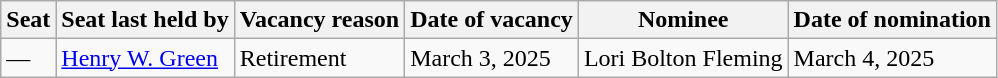<table class=wikitable>
<tr>
<th>Seat</th>
<th>Seat last held by</th>
<th>Vacancy reason</th>
<th>Date of vacancy</th>
<th>Nominee</th>
<th>Date of nomination</th>
</tr>
<tr>
<td>—</td>
<td><a href='#'>Henry W. Green</a></td>
<td>Retirement</td>
<td>March 3, 2025</td>
<td>Lori Bolton Fleming</td>
<td>March 4, 2025</td>
</tr>
</table>
